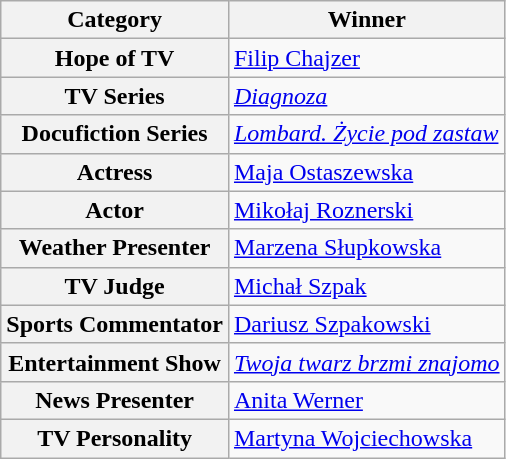<table class="wikitable">
<tr>
<th>Category</th>
<th>Winner</th>
</tr>
<tr>
<th scope="row">Hope of TV</th>
<td><a href='#'>Filip Chajzer</a></td>
</tr>
<tr>
<th scope="row">TV Series</th>
<td><em><a href='#'>Diagnoza</a></em></td>
</tr>
<tr>
<th scop="row">Docufiction Series</th>
<td><em><a href='#'>Lombard. Życie pod zastaw</a></em></td>
</tr>
<tr>
<th scope="row">Actress</th>
<td><a href='#'>Maja Ostaszewska</a></td>
</tr>
<tr>
<th scope="row">Actor</th>
<td><a href='#'>Mikołaj Roznerski</a></td>
</tr>
<tr>
<th scope="row">Weather Presenter</th>
<td><a href='#'>Marzena Słupkowska</a></td>
</tr>
<tr>
<th scope="row">TV Judge</th>
<td><a href='#'>Michał Szpak</a></td>
</tr>
<tr>
<th scope="row">Sports Commentator</th>
<td><a href='#'>Dariusz Szpakowski</a></td>
</tr>
<tr>
<th scope="row">Entertainment Show</th>
<td><em><a href='#'>Twoja twarz brzmi znajomo</a></em></td>
</tr>
<tr>
<th scope="row">News Presenter</th>
<td><a href='#'>Anita Werner</a></td>
</tr>
<tr>
<th scope="row">TV Personality</th>
<td><a href='#'>Martyna Wojciechowska</a></td>
</tr>
</table>
